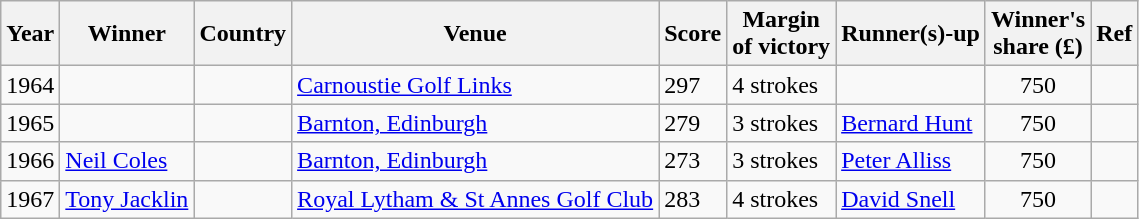<table class=wikitable>
<tr>
<th>Year</th>
<th>Winner</th>
<th>Country</th>
<th>Venue</th>
<th>Score</th>
<th>Margin<br>of victory</th>
<th>Runner(s)-up</th>
<th>Winner's<br>share (£)</th>
<th>Ref</th>
</tr>
<tr>
<td>1964</td>
<td></td>
<td></td>
<td><a href='#'>Carnoustie Golf Links</a></td>
<td>297</td>
<td>4 strokes</td>
<td></td>
<td align=center>750</td>
<td></td>
</tr>
<tr>
<td>1965</td>
<td></td>
<td></td>
<td><a href='#'>Barnton, Edinburgh</a></td>
<td>279</td>
<td>3 strokes</td>
<td> <a href='#'>Bernard Hunt</a><br></td>
<td align=center>750</td>
<td></td>
</tr>
<tr>
<td>1966</td>
<td><a href='#'>Neil Coles</a></td>
<td></td>
<td><a href='#'>Barnton, Edinburgh</a></td>
<td>273</td>
<td>3 strokes</td>
<td> <a href='#'>Peter Alliss</a></td>
<td align=center>750</td>
<td></td>
</tr>
<tr>
<td>1967</td>
<td><a href='#'>Tony Jacklin</a></td>
<td></td>
<td><a href='#'>Royal Lytham & St Annes Golf Club</a></td>
<td>283</td>
<td>4 strokes</td>
<td> <a href='#'>David Snell</a></td>
<td align=center>750</td>
<td></td>
</tr>
</table>
